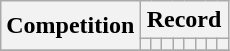<table class="wikitable" style="text-align: center">
<tr>
<th rowspan=2>Competition</th>
<th colspan=8>Record</th>
</tr>
<tr>
<th></th>
<th></th>
<th></th>
<th></th>
<th></th>
<th></th>
<th></th>
<th></th>
</tr>
<tr>
</tr>
</table>
